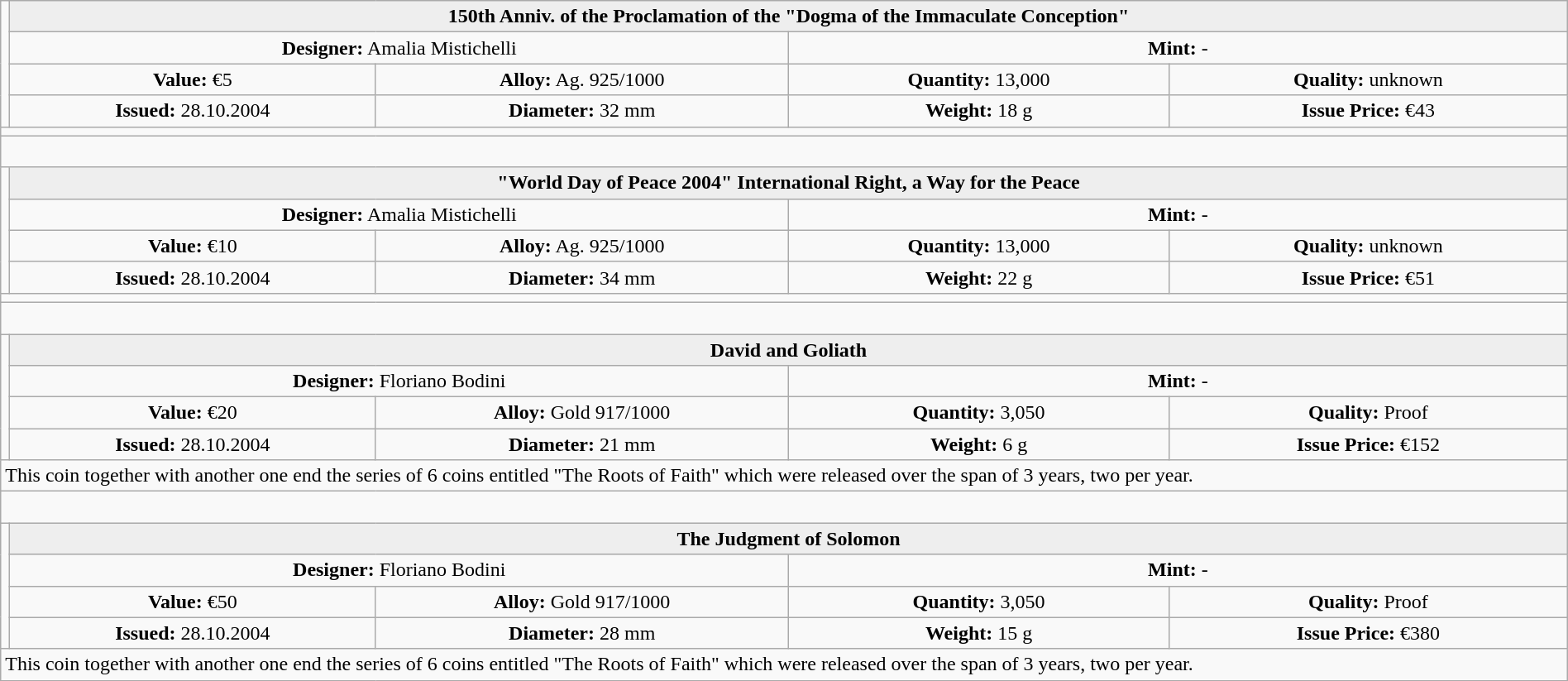<table class="wikitable" width=100%>
<tr>
<td rowspan=4 width="330px" nowrap align=center></td>
<th colspan="4" align=center style="background:#eeeeee;">150th Anniv. of the Proclamation of the "Dogma of the Immaculate Conception"</th>
</tr>
<tr>
<td colspan="2" width="50%" align=center><strong>Designer:</strong> Amalia Mistichelli</td>
<td colspan="2" width="50%" align=center><strong>Mint:</strong> -</td>
</tr>
<tr>
<td align=center><strong>Value:</strong> €5</td>
<td align=center><strong>Alloy:</strong> Ag. 925/1000</td>
<td align=center><strong>Quantity:</strong> 13,000</td>
<td align=center><strong>Quality:</strong> unknown</td>
</tr>
<tr>
<td align=center><strong>Issued:</strong> 28.10.2004</td>
<td align=center><strong>Diameter:</strong> 32 mm</td>
<td align=center><strong>Weight:</strong> 18 g</td>
<td align=center><strong>Issue Price:</strong> €43</td>
</tr>
<tr>
<td colspan="5" align=left></td>
</tr>
<tr>
<td colspan="5" align=left> </td>
</tr>
<tr>
<td rowspan=4 width="330px" nowrap align=center></td>
<th colspan="4" align=center style="background:#eeeeee;">"World Day of Peace 2004" International Right, a Way for the Peace</th>
</tr>
<tr>
<td colspan="2" width="50%" align=center><strong>Designer:</strong> Amalia Mistichelli</td>
<td colspan="2" width="50%" align=center><strong>Mint:</strong> -</td>
</tr>
<tr>
<td align=center><strong>Value:</strong> €10</td>
<td align=center><strong>Alloy:</strong> Ag. 925/1000</td>
<td align=center><strong>Quantity:</strong> 13,000</td>
<td align=center><strong>Quality:</strong> unknown</td>
</tr>
<tr>
<td align=center><strong>Issued:</strong> 28.10.2004</td>
<td align=center><strong>Diameter:</strong> 34 mm</td>
<td align=center><strong>Weight:</strong> 22 g</td>
<td align=center><strong>Issue Price:</strong> €51</td>
</tr>
<tr>
<td colspan="5" align=left></td>
</tr>
<tr>
<td colspan="5" align=left> </td>
</tr>
<tr>
<td rowspan=4 width="330px" nowrap align=center></td>
<th colspan="4" align=center style="background:#eeeeee;">David and Goliath</th>
</tr>
<tr>
<td colspan="2" width="50%" align=center><strong>Designer:</strong> Floriano Bodini</td>
<td colspan="2" width="50%" align=center><strong>Mint:</strong> -</td>
</tr>
<tr>
<td align=center><strong>Value:</strong> €20</td>
<td align=center><strong>Alloy:</strong> Gold 917/1000</td>
<td align=center><strong>Quantity:</strong> 3,050</td>
<td align=center><strong>Quality:</strong> Proof</td>
</tr>
<tr>
<td align=center><strong>Issued:</strong> 28.10.2004</td>
<td align=center><strong>Diameter:</strong> 21 mm</td>
<td align=center><strong>Weight:</strong> 6 g</td>
<td align=center><strong>Issue Price:</strong> €152</td>
</tr>
<tr>
<td colspan="5" align=left>This coin together with another one end the series of 6 coins entitled "The Roots of Faith" which were released over the span of 3 years, two per year.</td>
</tr>
<tr>
<td colspan="5" align=left> </td>
</tr>
<tr>
<td rowspan=4 width="330px" nowrap align=center></td>
<th colspan="4" align=center style="background:#eeeeee;">The Judgment of Solomon</th>
</tr>
<tr>
<td colspan="2" width="50%" align=center><strong>Designer:</strong> Floriano Bodini</td>
<td colspan="2" width="50%" align=center><strong>Mint:</strong> -</td>
</tr>
<tr>
<td align=center><strong>Value:</strong> €50</td>
<td align=center><strong>Alloy:</strong> Gold 917/1000</td>
<td align=center><strong>Quantity:</strong> 3,050</td>
<td align=center><strong>Quality:</strong> Proof</td>
</tr>
<tr>
<td align=center><strong>Issued:</strong> 28.10.2004</td>
<td align=center><strong>Diameter:</strong> 28 mm</td>
<td align=center><strong>Weight:</strong> 15 g</td>
<td align=center><strong>Issue Price:</strong> €380</td>
</tr>
<tr>
<td colspan="5" align=left>This coin together with another one end the series of 6 coins entitled "The Roots of Faith" which were released over the span of 3 years, two per year.</td>
</tr>
</table>
